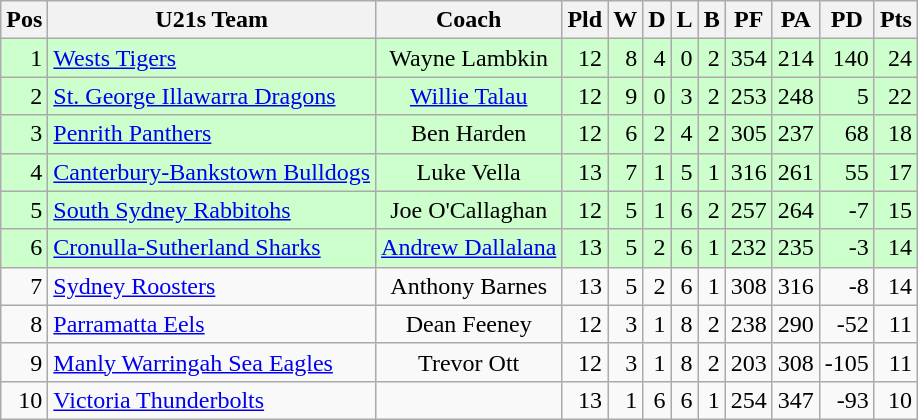<table class="wikitable" style="text-align:right;">
<tr>
<th>Pos</th>
<th>U21s Team</th>
<th>Coach</th>
<th>Pld</th>
<th>W</th>
<th>D</th>
<th>L</th>
<th>B</th>
<th>PF</th>
<th>PA</th>
<th>PD</th>
<th>Pts</th>
</tr>
<tr bgcolor="#CCFFCC">
<td>1</td>
<td align=left> <a href='#'>Wests Tigers</a></td>
<td align=center>Wayne Lambkin</td>
<td>12</td>
<td>8</td>
<td>4</td>
<td>0</td>
<td>2</td>
<td>354</td>
<td>214</td>
<td>140</td>
<td>24</td>
</tr>
<tr bgcolor="#CCFFCC">
<td>2</td>
<td align=left> <a href='#'>St. George Illawarra Dragons</a></td>
<td align=center><a href='#'>Willie Talau</a></td>
<td>12</td>
<td>9</td>
<td>0</td>
<td>3</td>
<td>2</td>
<td>253</td>
<td>248</td>
<td>5</td>
<td>22</td>
</tr>
<tr bgcolor="#CCFFCC">
<td>3</td>
<td align=left> <a href='#'>Penrith Panthers</a></td>
<td align=center>Ben Harden</td>
<td>12</td>
<td>6</td>
<td>2</td>
<td>4</td>
<td>2</td>
<td>305</td>
<td>237</td>
<td>68</td>
<td>18</td>
</tr>
<tr bgcolor="#CCFFCC">
<td>4</td>
<td align=left> <a href='#'>Canterbury-Bankstown Bulldogs</a></td>
<td align=center>Luke Vella</td>
<td>13</td>
<td>7</td>
<td>1</td>
<td>5</td>
<td>1</td>
<td>316</td>
<td>261</td>
<td>55</td>
<td>17</td>
</tr>
<tr bgcolor="#CCFFCC">
<td>5</td>
<td align=left> <a href='#'>South Sydney Rabbitohs</a></td>
<td align=center>Joe O'Callaghan</td>
<td>12</td>
<td>5</td>
<td>1</td>
<td>6</td>
<td>2</td>
<td>257</td>
<td>264</td>
<td>-7</td>
<td>15</td>
</tr>
<tr bgcolor="#CCFFCC">
<td>6</td>
<td align=left> <a href='#'>Cronulla-Sutherland Sharks</a></td>
<td align=center><a href='#'>Andrew Dallalana</a></td>
<td>13</td>
<td>5</td>
<td>2</td>
<td>6</td>
<td>1</td>
<td>232</td>
<td>235</td>
<td>-3</td>
<td>14</td>
</tr>
<tr>
<td>7</td>
<td align=left> <a href='#'>Sydney Roosters</a></td>
<td align=center>Anthony Barnes</td>
<td>13</td>
<td>5</td>
<td>2</td>
<td>6</td>
<td>1</td>
<td>308</td>
<td>316</td>
<td>-8</td>
<td>14</td>
</tr>
<tr>
<td>8</td>
<td align=left> <a href='#'>Parramatta Eels</a></td>
<td align=center>Dean Feeney</td>
<td>12</td>
<td>3</td>
<td>1</td>
<td>8</td>
<td>2</td>
<td>238</td>
<td>290</td>
<td>-52</td>
<td>11</td>
</tr>
<tr>
<td>9</td>
<td align=left> <a href='#'>Manly Warringah Sea Eagles</a></td>
<td align=center>Trevor Ott</td>
<td>12</td>
<td>3</td>
<td>1</td>
<td>8</td>
<td>2</td>
<td>203</td>
<td>308</td>
<td>-105</td>
<td>11</td>
</tr>
<tr>
<td>10</td>
<td align=left> <a href='#'>Victoria Thunderbolts</a></td>
<td align=center></td>
<td>13</td>
<td>1</td>
<td>6</td>
<td>6</td>
<td>1</td>
<td>254</td>
<td>347</td>
<td>-93</td>
<td>10</td>
</tr>
</table>
